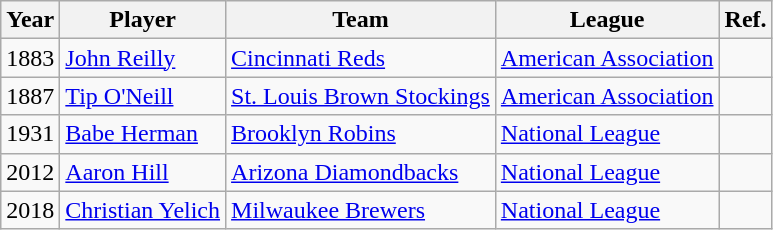<table class="wikitable">
<tr>
<th>Year</th>
<th>Player</th>
<th>Team</th>
<th>League</th>
<th>Ref.</th>
</tr>
<tr>
<td>1883</td>
<td><a href='#'>John Reilly</a></td>
<td><a href='#'>Cincinnati Reds</a></td>
<td><a href='#'>American Association</a></td>
<td></td>
</tr>
<tr>
<td>1887</td>
<td><a href='#'>Tip O'Neill</a></td>
<td><a href='#'>St. Louis Brown Stockings</a></td>
<td><a href='#'>American Association</a></td>
<td></td>
</tr>
<tr>
<td>1931</td>
<td><a href='#'>Babe Herman</a></td>
<td><a href='#'>Brooklyn Robins</a></td>
<td><a href='#'>National League</a></td>
<td></td>
</tr>
<tr>
<td>2012</td>
<td><a href='#'>Aaron Hill</a></td>
<td><a href='#'>Arizona Diamondbacks</a></td>
<td><a href='#'>National League</a></td>
<td></td>
</tr>
<tr>
<td>2018</td>
<td><a href='#'>Christian Yelich</a></td>
<td><a href='#'>Milwaukee Brewers</a></td>
<td><a href='#'>National League</a></td>
<td></td>
</tr>
</table>
